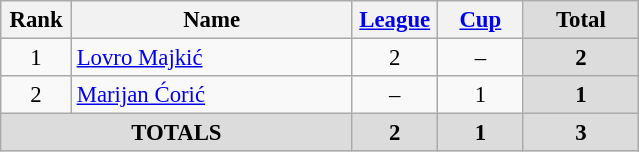<table class="wikitable" style="font-size: 95%; text-align: center;">
<tr>
<th width=40>Rank</th>
<th width=180>Name</th>
<th width=50><a href='#'>League</a></th>
<th width=50><a href='#'>Cup</a></th>
<th width=70 style="background: #DCDCDC">Total</th>
</tr>
<tr>
<td>1</td>
<td style="text-align:left;"> <a href='#'>Lovro Majkić</a></td>
<td>2</td>
<td>–</td>
<th style="background: #DCDCDC">2</th>
</tr>
<tr>
<td>2</td>
<td style="text-align:left;"> <a href='#'>Marijan Ćorić</a></td>
<td>–</td>
<td>1</td>
<th style="background: #DCDCDC">1</th>
</tr>
<tr>
<th colspan="2" align="center" style="background: #DCDCDC">TOTALS</th>
<th style="background: #DCDCDC">2</th>
<th style="background: #DCDCDC">1</th>
<th style="background: #DCDCDC">3</th>
</tr>
</table>
